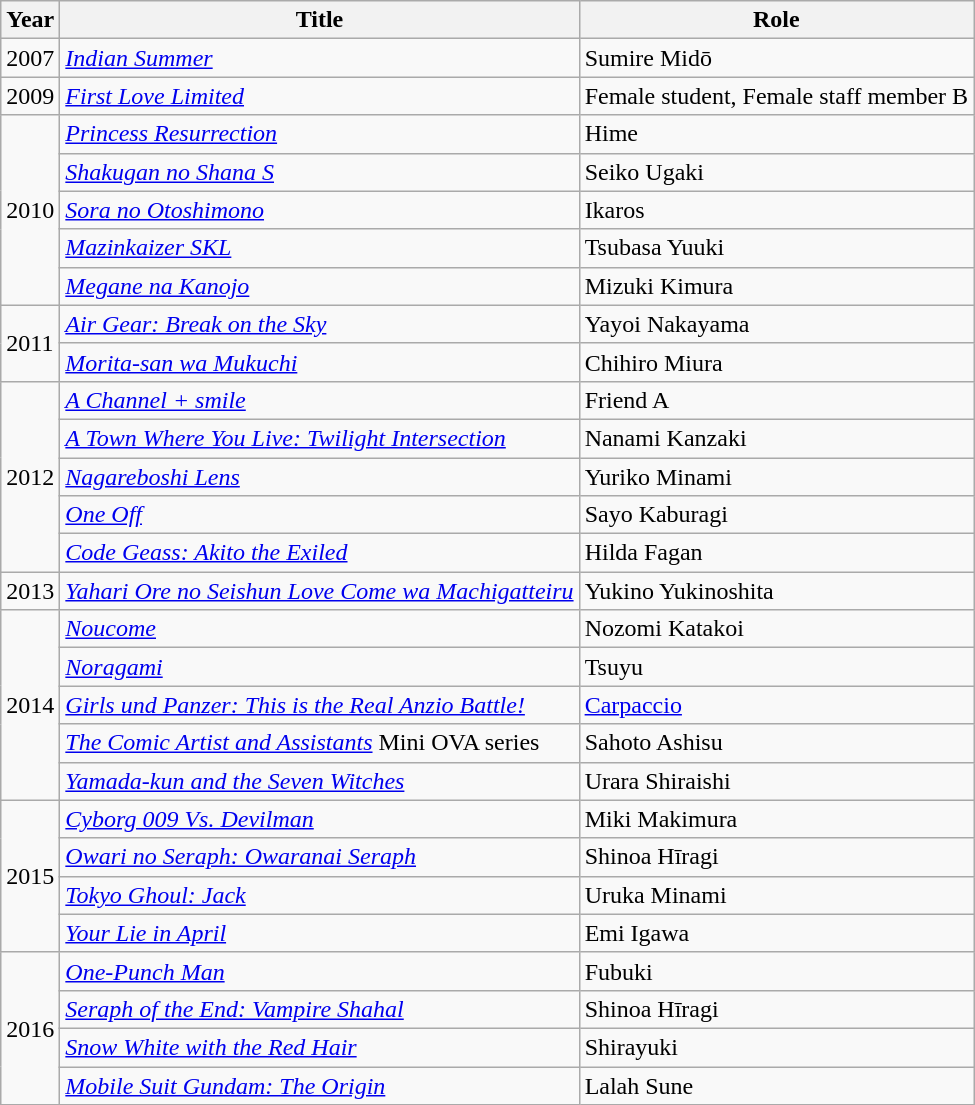<table class="wikitable">
<tr>
<th>Year</th>
<th>Title</th>
<th>Role</th>
</tr>
<tr>
<td>2007</td>
<td><em><a href='#'>Indian Summer</a></em></td>
<td>Sumire Midō</td>
</tr>
<tr>
<td>2009</td>
<td><em><a href='#'>First Love Limited</a></em></td>
<td>Female student, Female staff member B</td>
</tr>
<tr>
<td rowspan="5">2010</td>
<td><em><a href='#'>Princess Resurrection</a></em></td>
<td>Hime</td>
</tr>
<tr>
<td><em><a href='#'>Shakugan no Shana S</a></em></td>
<td>Seiko Ugaki</td>
</tr>
<tr>
<td><em><a href='#'>Sora no Otoshimono</a></em></td>
<td>Ikaros</td>
</tr>
<tr>
<td><em><a href='#'>Mazinkaizer SKL</a></em></td>
<td>Tsubasa Yuuki</td>
</tr>
<tr>
<td><em><a href='#'>Megane na Kanojo</a></em></td>
<td>Mizuki Kimura</td>
</tr>
<tr>
<td rowspan="2">2011</td>
<td><em><a href='#'>Air Gear: Break on the Sky</a></em></td>
<td>Yayoi Nakayama</td>
</tr>
<tr>
<td><em><a href='#'>Morita-san wa Mukuchi</a></em></td>
<td>Chihiro Miura</td>
</tr>
<tr>
<td rowspan="5">2012</td>
<td><em><a href='#'>A Channel + smile</a></em></td>
<td>Friend A</td>
</tr>
<tr>
<td><em><a href='#'>A Town Where You Live: Twilight Intersection</a></em></td>
<td>Nanami Kanzaki</td>
</tr>
<tr>
<td><em><a href='#'>Nagareboshi Lens</a></em></td>
<td>Yuriko Minami</td>
</tr>
<tr>
<td><em><a href='#'>One Off</a></em></td>
<td>Sayo Kaburagi</td>
</tr>
<tr>
<td><em><a href='#'>Code Geass: Akito the Exiled</a></em></td>
<td>Hilda Fagan</td>
</tr>
<tr>
<td>2013</td>
<td><em><a href='#'>Yahari Ore no Seishun Love Come wa Machigatteiru</a></em></td>
<td>Yukino Yukinoshita</td>
</tr>
<tr>
<td rowspan="5">2014</td>
<td><em><a href='#'>Noucome</a></em></td>
<td>Nozomi Katakoi</td>
</tr>
<tr>
<td><em><a href='#'>Noragami</a></em></td>
<td>Tsuyu</td>
</tr>
<tr>
<td><em><a href='#'>Girls und Panzer: This is the Real Anzio Battle!</a></em></td>
<td><a href='#'>Carpaccio</a></td>
</tr>
<tr>
<td><em><a href='#'>The Comic Artist and Assistants</a></em> Mini OVA series</td>
<td>Sahoto Ashisu</td>
</tr>
<tr>
<td><em><a href='#'>Yamada-kun and the Seven Witches</a></em></td>
<td>Urara Shiraishi</td>
</tr>
<tr>
<td rowspan="4">2015</td>
<td><em><a href='#'>Cyborg 009 Vs. Devilman</a></em></td>
<td>Miki Makimura</td>
</tr>
<tr>
<td><em><a href='#'>Owari no Seraph: Owaranai Seraph</a></em></td>
<td>Shinoa Hīragi</td>
</tr>
<tr>
<td><em><a href='#'>Tokyo Ghoul: Jack</a></em></td>
<td>Uruka Minami</td>
</tr>
<tr>
<td><em><a href='#'>Your Lie in April</a></em></td>
<td>Emi Igawa</td>
</tr>
<tr>
<td rowspan="4">2016</td>
<td><em><a href='#'>One-Punch Man</a></em></td>
<td>Fubuki</td>
</tr>
<tr>
<td><em><a href='#'>Seraph of the End: Vampire Shahal</a></em></td>
<td>Shinoa Hīragi</td>
</tr>
<tr>
<td><em><a href='#'>Snow White with the Red Hair</a></em></td>
<td>Shirayuki</td>
</tr>
<tr>
<td><em><a href='#'>Mobile Suit Gundam: The Origin</a></em></td>
<td>Lalah Sune</td>
</tr>
</table>
